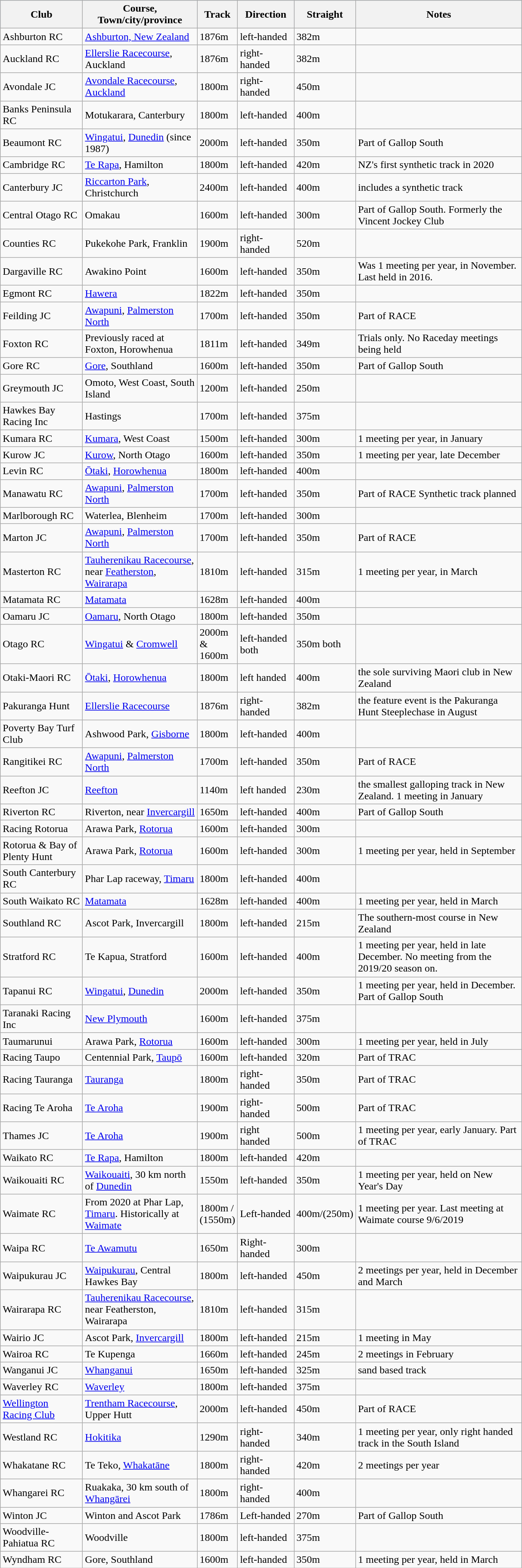<table class = "wikitable sortable" | border="1" cellpadding="0" style="border-collapse:collapse; style="font-size:90%">
<tr bgcolor="LightSteelBlue" align="center">
<th width="120px"><strong>Club</strong><br></th>
<th width="170px"><strong>Course, Town/city/province</strong> <br></th>
<th width="30px"><strong>Track</strong></th>
<th width="80px"><strong>Direction</strong></th>
<th width="30px"><strong>Straight</strong></th>
<th width="250px"><strong>Notes</strong> <br></th>
</tr>
<tr>
<td>Ashburton RC</td>
<td><a href='#'>Ashburton, New Zealand</a></td>
<td>1876m</td>
<td>left-handed</td>
<td>382m</td>
<td></td>
</tr>
<tr>
<td>Auckland RC</td>
<td><a href='#'>Ellerslie Racecourse</a>, Auckland</td>
<td>1876m</td>
<td>right-handed</td>
<td>382m</td>
<td></td>
</tr>
<tr>
<td>Avondale JC</td>
<td><a href='#'>Avondale Racecourse</a>, <a href='#'>Auckland</a></td>
<td>1800m</td>
<td>right-handed</td>
<td>450m</td>
<td></td>
</tr>
<tr>
<td>Banks Peninsula RC</td>
<td>Motukarara, Canterbury</td>
<td>1800m</td>
<td>left-handed</td>
<td>400m</td>
<td></td>
</tr>
<tr>
<td>Beaumont RC</td>
<td><a href='#'>Wingatui</a>, <a href='#'>Dunedin</a> (since 1987)</td>
<td>2000m</td>
<td>left-handed</td>
<td>350m</td>
<td>Part of Gallop South</td>
</tr>
<tr>
<td>Cambridge RC</td>
<td><a href='#'>Te Rapa</a>, Hamilton</td>
<td>1800m</td>
<td>left-handed</td>
<td>420m</td>
<td>NZ's first synthetic track in 2020</td>
</tr>
<tr>
<td>Canterbury JC</td>
<td><a href='#'>Riccarton Park</a>, Christchurch</td>
<td>2400m</td>
<td>left-handed</td>
<td>400m</td>
<td>includes a synthetic track </td>
</tr>
<tr>
<td>Central Otago RC</td>
<td>Omakau</td>
<td>1600m</td>
<td>left-handed</td>
<td>300m</td>
<td>Part of Gallop South. Formerly the Vincent Jockey Club</td>
</tr>
<tr>
<td>Counties RC</td>
<td>Pukekohe Park, Franklin</td>
<td>1900m</td>
<td>right-handed</td>
<td>520m</td>
<td></td>
</tr>
<tr>
<td>Dargaville RC</td>
<td>Awakino Point</td>
<td>1600m</td>
<td>left-handed</td>
<td>350m</td>
<td>Was 1 meeting per year, in November. Last held in 2016.</td>
</tr>
<tr>
<td>Egmont RC</td>
<td><a href='#'>Hawera</a></td>
<td>1822m</td>
<td>left-handed</td>
<td>350m</td>
<td></td>
</tr>
<tr>
<td>Feilding JC</td>
<td><a href='#'>Awapuni</a>, <a href='#'>Palmerston North</a></td>
<td>1700m</td>
<td>left-handed</td>
<td>350m</td>
<td>Part of RACE</td>
</tr>
<tr>
<td>Foxton RC</td>
<td>Previously raced at Foxton, Horowhenua</td>
<td>1811m</td>
<td>left-handed</td>
<td>349m</td>
<td>Trials only. No Raceday meetings being held</td>
</tr>
<tr>
<td>Gore RC</td>
<td><a href='#'>Gore</a>, Southland</td>
<td>1600m</td>
<td>left-handed</td>
<td>350m</td>
<td>Part of Gallop South</td>
</tr>
<tr>
<td>Greymouth JC</td>
<td>Omoto, West Coast, South Island</td>
<td>1200m</td>
<td>left-handed</td>
<td>250m</td>
<td></td>
</tr>
<tr>
<td>Hawkes Bay Racing Inc</td>
<td>Hastings</td>
<td>1700m</td>
<td>left-handed</td>
<td>375m</td>
<td></td>
</tr>
<tr>
<td>Kumara RC</td>
<td><a href='#'>Kumara</a>, West Coast</td>
<td>1500m</td>
<td>left-handed</td>
<td>300m</td>
<td>1 meeting per year, in January</td>
</tr>
<tr>
<td>Kurow JC</td>
<td><a href='#'>Kurow</a>, North Otago</td>
<td>1600m</td>
<td>left-handed</td>
<td>350m</td>
<td>1 meeting per year, late December</td>
</tr>
<tr>
<td>Levin RC</td>
<td><a href='#'>Ōtaki</a>, <a href='#'>Horowhenua</a></td>
<td>1800m</td>
<td>left-handed</td>
<td>400m</td>
<td></td>
</tr>
<tr>
<td>Manawatu RC</td>
<td><a href='#'>Awapuni</a>, <a href='#'>Palmerston North</a></td>
<td>1700m</td>
<td>left-handed</td>
<td>350m</td>
<td>Part of RACE Synthetic track planned</td>
</tr>
<tr>
<td>Marlborough RC</td>
<td>Waterlea, Blenheim</td>
<td>1700m</td>
<td>left-handed</td>
<td>300m</td>
<td></td>
</tr>
<tr>
<td>Marton JC</td>
<td><a href='#'>Awapuni</a>, <a href='#'>Palmerston North</a></td>
<td>1700m</td>
<td>left-handed</td>
<td>350m</td>
<td>Part of RACE</td>
</tr>
<tr>
<td>Masterton RC</td>
<td><a href='#'>Tauherenikau Racecourse</a>, near <a href='#'>Featherston</a>, <a href='#'>Wairarapa</a></td>
<td>1810m</td>
<td>left-handed</td>
<td>315m</td>
<td>1 meeting per year, in March</td>
</tr>
<tr>
<td>Matamata RC</td>
<td><a href='#'>Matamata</a></td>
<td>1628m</td>
<td>left-handed</td>
<td>400m</td>
<td></td>
</tr>
<tr>
<td>Oamaru JC</td>
<td><a href='#'>Oamaru</a>, North Otago</td>
<td>1800m</td>
<td>left-handed</td>
<td>350m</td>
<td></td>
</tr>
<tr>
<td>Otago RC</td>
<td><a href='#'>Wingatui</a> & <a href='#'>Cromwell</a></td>
<td>2000m & 1600m</td>
<td>left-handed both</td>
<td>350m both</td>
<td></td>
</tr>
<tr>
<td>Otaki-Maori RC</td>
<td><a href='#'>Ōtaki</a>, <a href='#'>Horowhenua</a></td>
<td>1800m</td>
<td>left handed</td>
<td>400m</td>
<td>the sole surviving Maori club in New Zealand</td>
</tr>
<tr>
<td>Pakuranga Hunt</td>
<td><a href='#'>Ellerslie Racecourse</a></td>
<td>1876m</td>
<td>right-handed</td>
<td>382m</td>
<td>the feature event is the Pakuranga Hunt Steeplechase in August</td>
</tr>
<tr>
<td>Poverty Bay Turf Club</td>
<td>Ashwood Park, <a href='#'>Gisborne</a></td>
<td>1800m</td>
<td>left-handed</td>
<td>400m</td>
<td></td>
</tr>
<tr>
<td>Rangitikei RC</td>
<td><a href='#'>Awapuni</a>, <a href='#'>Palmerston North</a></td>
<td>1700m</td>
<td>left-handed</td>
<td>350m</td>
<td>Part of RACE</td>
</tr>
<tr>
<td>Reefton JC</td>
<td><a href='#'>Reefton</a></td>
<td>1140m</td>
<td>left handed</td>
<td>230m</td>
<td>the smallest galloping track in New Zealand. 1 meeting in January</td>
</tr>
<tr>
<td>Riverton RC</td>
<td>Riverton, near <a href='#'>Invercargill</a></td>
<td>1650m</td>
<td>left-handed</td>
<td>400m</td>
<td>Part of Gallop South</td>
</tr>
<tr>
<td>Racing Rotorua</td>
<td>Arawa Park, <a href='#'>Rotorua</a></td>
<td>1600m</td>
<td>left-handed</td>
<td>300m</td>
<td></td>
</tr>
<tr>
<td>Rotorua & Bay of Plenty Hunt</td>
<td>Arawa Park, <a href='#'>Rotorua</a></td>
<td>1600m</td>
<td>left-handed</td>
<td>300m</td>
<td>1 meeting per year, held in September</td>
</tr>
<tr>
<td>South Canterbury RC</td>
<td>Phar Lap raceway, <a href='#'>Timaru</a></td>
<td>1800m</td>
<td>left-handed</td>
<td>400m</td>
<td></td>
</tr>
<tr>
<td>South Waikato RC</td>
<td><a href='#'>Matamata</a></td>
<td>1628m</td>
<td>left-handed</td>
<td>400m</td>
<td>1 meeting per year, held in March</td>
</tr>
<tr>
<td>Southland RC</td>
<td>Ascot Park, Invercargill</td>
<td>1800m</td>
<td>left-handed</td>
<td>215m</td>
<td>The southern-most course in New Zealand</td>
</tr>
<tr>
<td>Stratford RC</td>
<td>Te Kapua, Stratford</td>
<td>1600m</td>
<td>left-handed</td>
<td>400m</td>
<td>1 meeting per year, held in late December. No meeting from the 2019/20 season on.</td>
</tr>
<tr>
<td>Tapanui RC</td>
<td><a href='#'>Wingatui</a>, <a href='#'>Dunedin</a></td>
<td>2000m</td>
<td>left-handed</td>
<td>350m</td>
<td>1 meeting per year, held in December. Part of Gallop South</td>
</tr>
<tr>
<td>Taranaki Racing Inc</td>
<td><a href='#'>New Plymouth</a></td>
<td>1600m</td>
<td>left-handed</td>
<td>375m</td>
<td></td>
</tr>
<tr>
<td>Taumarunui</td>
<td>Arawa Park, <a href='#'>Rotorua</a></td>
<td>1600m</td>
<td>left-handed</td>
<td>300m</td>
<td>1 meeting per year, held in July</td>
</tr>
<tr>
<td>Racing Taupo</td>
<td>Centennial Park, <a href='#'>Taupō</a></td>
<td>1600m</td>
<td>left-handed</td>
<td>320m</td>
<td>Part of TRAC</td>
</tr>
<tr>
<td>Racing Tauranga</td>
<td><a href='#'>Tauranga</a></td>
<td>1800m</td>
<td>right-handed</td>
<td>350m</td>
<td>Part of TRAC</td>
</tr>
<tr>
<td>Racing Te Aroha</td>
<td><a href='#'>Te Aroha</a></td>
<td>1900m</td>
<td>right-handed</td>
<td>500m</td>
<td>Part of TRAC</td>
</tr>
<tr>
<td>Thames JC</td>
<td><a href='#'>Te Aroha</a></td>
<td>1900m</td>
<td>right handed</td>
<td>500m</td>
<td>1 meeting per year, early January. Part of TRAC</td>
</tr>
<tr>
<td>Waikato RC</td>
<td><a href='#'>Te Rapa</a>, Hamilton</td>
<td>1800m</td>
<td>left-handed</td>
<td>420m</td>
<td></td>
</tr>
<tr>
<td>Waikouaiti RC</td>
<td><a href='#'>Waikouaiti</a>, 30 km north of <a href='#'>Dunedin</a></td>
<td>1550m</td>
<td>left-handed</td>
<td>350m</td>
<td>1 meeting per year, held on New Year's Day</td>
</tr>
<tr>
<td>Waimate RC</td>
<td>From 2020 at Phar Lap, <a href='#'>Timaru</a>. Historically at <a href='#'>Waimate</a></td>
<td>1800m / (1550m)</td>
<td>Left-handed</td>
<td>400m/(250m)</td>
<td>1 meeting per year. Last meeting at Waimate course 9/6/2019</td>
</tr>
<tr>
<td>Waipa RC</td>
<td><a href='#'>Te Awamutu</a></td>
<td>1650m</td>
<td>Right-handed</td>
<td>300m</td>
<td></td>
</tr>
<tr>
<td>Waipukurau JC</td>
<td><a href='#'>Waipukurau</a>, Central Hawkes Bay</td>
<td>1800m</td>
<td>left-handed</td>
<td>450m</td>
<td>2 meetings per year, held in December and March</td>
</tr>
<tr>
<td>Wairarapa RC</td>
<td><a href='#'>Tauherenikau Racecourse</a>, near Featherston, Wairarapa</td>
<td>1810m</td>
<td>left-handed</td>
<td>315m</td>
<td></td>
</tr>
<tr>
<td>Wairio JC</td>
<td>Ascot Park, <a href='#'>Invercargill</a></td>
<td>1800m</td>
<td>left-handed</td>
<td>215m</td>
<td>1 meeting in May</td>
</tr>
<tr>
<td>Wairoa RC</td>
<td>Te Kupenga</td>
<td>1660m</td>
<td>left-handed</td>
<td>245m</td>
<td>2 meetings in February</td>
</tr>
<tr>
<td>Wanganui JC</td>
<td><a href='#'>Whanganui</a></td>
<td>1650m</td>
<td>left-handed</td>
<td>325m</td>
<td>sand based track</td>
</tr>
<tr>
<td>Waverley RC</td>
<td><a href='#'>Waverley</a></td>
<td>1800m</td>
<td>left-handed</td>
<td>375m</td>
<td></td>
</tr>
<tr>
<td><a href='#'>Wellington Racing Club</a></td>
<td><a href='#'>Trentham Racecourse</a>, Upper Hutt</td>
<td>2000m</td>
<td>left-handed</td>
<td>450m</td>
<td>Part of RACE</td>
</tr>
<tr>
<td>Westland RC</td>
<td><a href='#'>Hokitika</a></td>
<td>1290m</td>
<td>right-handed</td>
<td>340m</td>
<td>1 meeting per year, only right handed track in the South Island</td>
</tr>
<tr>
<td>Whakatane RC</td>
<td>Te Teko, <a href='#'>Whakatāne</a></td>
<td>1800m</td>
<td>right-handed</td>
<td>420m</td>
<td>2 meetings per year</td>
</tr>
<tr>
<td>Whangarei RC</td>
<td>Ruakaka, 30 km south of <a href='#'>Whangārei</a></td>
<td>1800m</td>
<td>right-handed</td>
<td>400m</td>
<td></td>
</tr>
<tr>
<td>Winton JC</td>
<td>Winton and Ascot Park</td>
<td>1786m</td>
<td>Left-handed</td>
<td>270m</td>
<td>Part of Gallop South</td>
</tr>
<tr>
<td>Woodville-Pahiatua RC</td>
<td>Woodville</td>
<td>1800m</td>
<td>left-handed</td>
<td>375m</td>
<td></td>
</tr>
<tr>
<td>Wyndham RC</td>
<td>Gore, Southland</td>
<td>1600m</td>
<td>left-handed</td>
<td>350m</td>
<td>1 meeting per year, held in March</td>
</tr>
</table>
